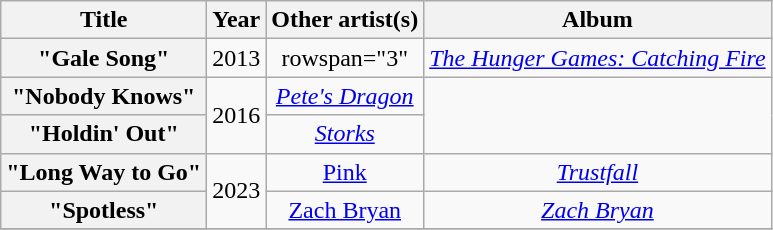<table class="wikitable plainrowheaders" style="text-align:center;">
<tr>
<th scope="col">Title</th>
<th scope="col">Year</th>
<th scope="col">Other artist(s)</th>
<th scope="col">Album</th>
</tr>
<tr>
<th scope="row">"Gale Song"</th>
<td>2013</td>
<td>rowspan="3" </td>
<td><em><a href='#'>The Hunger Games: Catching Fire</a></em></td>
</tr>
<tr>
<th scope="row">"Nobody Knows"</th>
<td rowspan="2">2016</td>
<td><em><a href='#'>Pete's Dragon</a></em></td>
</tr>
<tr>
<th scope="row">"Holdin' Out"</th>
<td><em><a href='#'>Storks</a></em></td>
</tr>
<tr>
<th scope="row">"Long Way to Go"</th>
<td rowspan="2">2023</td>
<td><a href='#'>Pink</a></td>
<td><em><a href='#'>Trustfall</a></em></td>
</tr>
<tr>
<th scope="row">"Spotless"</th>
<td><a href='#'>Zach Bryan</a></td>
<td><em><a href='#'>Zach Bryan</a></em></td>
</tr>
<tr>
</tr>
</table>
